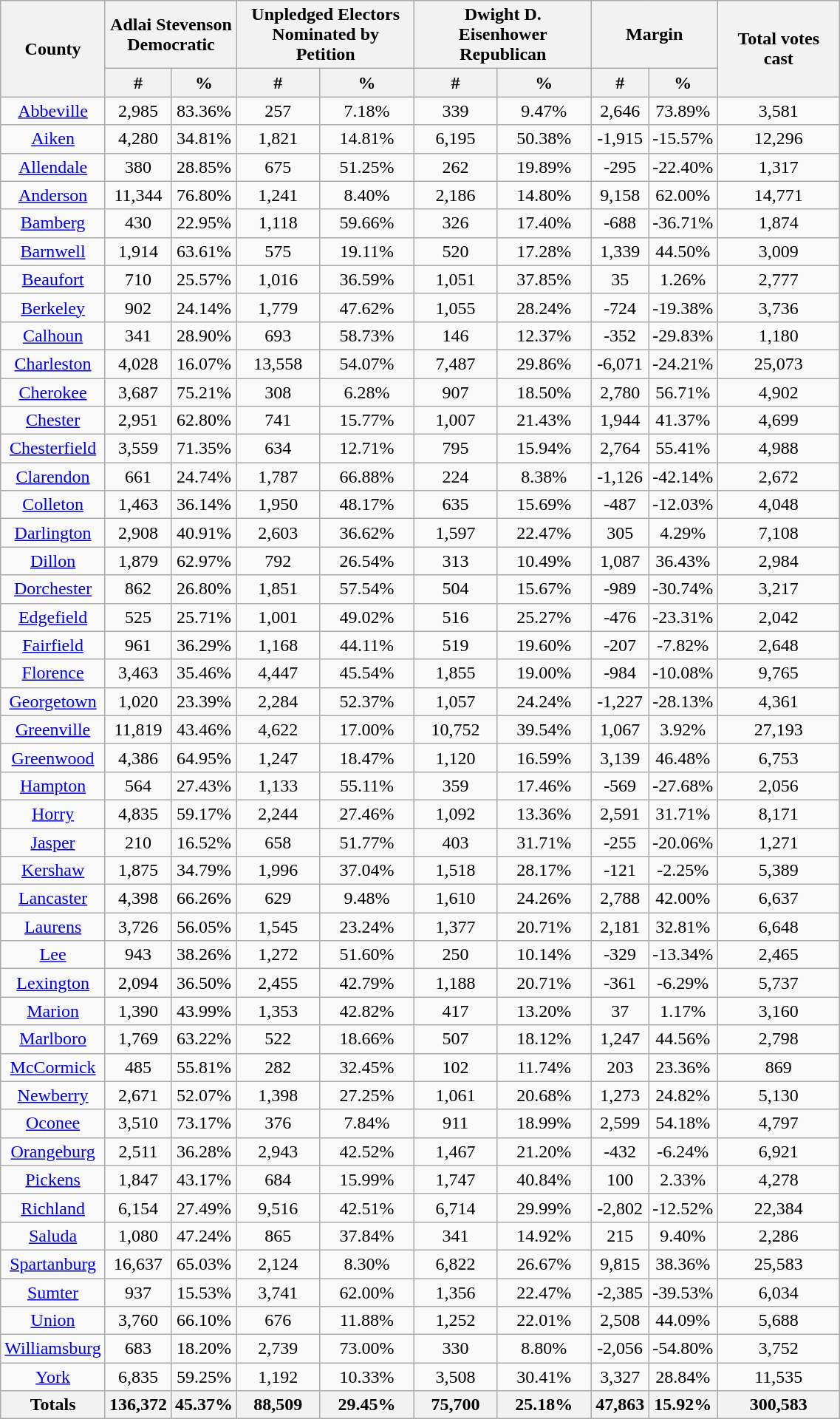<table width="60%" class="wikitable sortable">
<tr>
<th style="text-align:center;" rowspan="2">County</th>
<th style="text-align:center;" colspan="2">Adlai Stevenson<br>Democratic</th>
<th style="text-align:center;" colspan="2">Unpledged Electors<br>Nominated by Petition</th>
<th style="text-align:center;" colspan="2">Dwight D. Eisenhower<br>Republican</th>
<th style="text-align:center;" colspan="2">Margin</th>
<th style="text-align:center;" rowspan="2">Total votes cast</th>
</tr>
<tr>
<th style="text-align:center;" data-sort-type="number">#</th>
<th style="text-align:center;" data-sort-type="number">%</th>
<th style="text-align:center;" data-sort-type="number">#</th>
<th style="text-align:center;" data-sort-type="number">%</th>
<th style="text-align:center;" data-sort-type="number">#</th>
<th style="text-align:center;" data-sort-type="number">%</th>
<th style="text-align:center;" data-sort-type="number">#</th>
<th style="text-align:center;" data-sort-type="number">%</th>
</tr>
<tr style="text-align:center;">
<td><a href='#'>Abbeville</a></td>
<td>2,985</td>
<td>83.36%</td>
<td>257</td>
<td>7.18%</td>
<td>339</td>
<td>9.47%</td>
<td>2,646</td>
<td>73.89%</td>
<td>3,581</td>
</tr>
<tr style="text-align:center;">
<td><a href='#'>Aiken</a></td>
<td>4,280</td>
<td>34.81%</td>
<td>1,821</td>
<td>14.81%</td>
<td>6,195</td>
<td>50.38%</td>
<td>-1,915</td>
<td>-15.57%</td>
<td>12,296</td>
</tr>
<tr style="text-align:center;">
<td><a href='#'>Allendale</a></td>
<td>380</td>
<td>28.85%</td>
<td>675</td>
<td>51.25%</td>
<td>262</td>
<td>19.89%</td>
<td>-295</td>
<td>-22.40%</td>
<td>1,317</td>
</tr>
<tr style="text-align:center;">
<td><a href='#'>Anderson</a></td>
<td>11,344</td>
<td>76.80%</td>
<td>1,241</td>
<td>8.40%</td>
<td>2,186</td>
<td>14.80%</td>
<td>9,158</td>
<td>62.00%</td>
<td>14,771</td>
</tr>
<tr style="text-align:center;">
<td><a href='#'>Bamberg</a></td>
<td>430</td>
<td>22.95%</td>
<td>1,118</td>
<td>59.66%</td>
<td>326</td>
<td>17.40%</td>
<td>-688</td>
<td>-36.71%</td>
<td>1,874</td>
</tr>
<tr style="text-align:center;">
<td><a href='#'>Barnwell</a></td>
<td>1,914</td>
<td>63.61%</td>
<td>575</td>
<td>19.11%</td>
<td>520</td>
<td>17.28%</td>
<td>1,339</td>
<td>44.50%</td>
<td>3,009</td>
</tr>
<tr style="text-align:center;">
<td><a href='#'>Beaufort</a></td>
<td>710</td>
<td>25.57%</td>
<td>1,016</td>
<td>36.59%</td>
<td>1,051</td>
<td>37.85%</td>
<td>35</td>
<td>1.26%</td>
<td>2,777</td>
</tr>
<tr style="text-align:center;">
<td><a href='#'>Berkeley</a></td>
<td>902</td>
<td>24.14%</td>
<td>1,779</td>
<td>47.62%</td>
<td>1,055</td>
<td>28.24%</td>
<td>-724</td>
<td>-19.38%</td>
<td>3,736</td>
</tr>
<tr style="text-align:center;">
<td><a href='#'>Calhoun</a></td>
<td>341</td>
<td>28.90%</td>
<td>693</td>
<td>58.73%</td>
<td>146</td>
<td>12.37%</td>
<td>-352</td>
<td>-29.83%</td>
<td>1,180</td>
</tr>
<tr style="text-align:center;">
<td><a href='#'>Charleston</a></td>
<td>4,028</td>
<td>16.07%</td>
<td>13,558</td>
<td>54.07%</td>
<td>7,487</td>
<td>29.86%</td>
<td>-6,071</td>
<td>-24.21%</td>
<td>25,073</td>
</tr>
<tr style="text-align:center;">
<td><a href='#'>Cherokee</a></td>
<td>3,687</td>
<td>75.21%</td>
<td>308</td>
<td>6.28%</td>
<td>907</td>
<td>18.50%</td>
<td>2,780</td>
<td>56.71%</td>
<td>4,902</td>
</tr>
<tr style="text-align:center;">
<td><a href='#'>Chester</a></td>
<td>2,951</td>
<td>62.80%</td>
<td>741</td>
<td>15.77%</td>
<td>1,007</td>
<td>21.43%</td>
<td>1,944</td>
<td>41.37%</td>
<td>4,699</td>
</tr>
<tr style="text-align:center;">
<td><a href='#'>Chesterfield</a></td>
<td>3,559</td>
<td>71.35%</td>
<td>634</td>
<td>12.71%</td>
<td>795</td>
<td>15.94%</td>
<td>2,764</td>
<td>55.41%</td>
<td>4,988</td>
</tr>
<tr style="text-align:center;">
<td><a href='#'>Clarendon</a></td>
<td>661</td>
<td>24.74%</td>
<td>1,787</td>
<td>66.88%</td>
<td>224</td>
<td>8.38%</td>
<td>-1,126</td>
<td>-42.14%</td>
<td>2,672</td>
</tr>
<tr style="text-align:center;">
<td><a href='#'>Colleton</a></td>
<td>1,463</td>
<td>36.14%</td>
<td>1,950</td>
<td>48.17%</td>
<td>635</td>
<td>15.69%</td>
<td>-487</td>
<td>-12.03%</td>
<td>4,048</td>
</tr>
<tr style="text-align:center;">
<td><a href='#'>Darlington</a></td>
<td>2,908</td>
<td>40.91%</td>
<td>2,603</td>
<td>36.62%</td>
<td>1,597</td>
<td>22.47%</td>
<td>305</td>
<td>4.29%</td>
<td>7,108</td>
</tr>
<tr style="text-align:center;">
<td><a href='#'>Dillon</a></td>
<td>1,879</td>
<td>62.97%</td>
<td>792</td>
<td>26.54%</td>
<td>313</td>
<td>10.49%</td>
<td>1,087</td>
<td>36.43%</td>
<td>2,984</td>
</tr>
<tr style="text-align:center;">
<td><a href='#'>Dorchester</a></td>
<td>862</td>
<td>26.80%</td>
<td>1,851</td>
<td>57.54%</td>
<td>504</td>
<td>15.67%</td>
<td>-989</td>
<td>-30.74%</td>
<td>3,217</td>
</tr>
<tr style="text-align:center;">
<td><a href='#'>Edgefield</a></td>
<td>525</td>
<td>25.71%</td>
<td>1,001</td>
<td>49.02%</td>
<td>516</td>
<td>25.27%</td>
<td>-476</td>
<td>-23.31%</td>
<td>2,042</td>
</tr>
<tr style="text-align:center;">
<td><a href='#'>Fairfield</a></td>
<td>961</td>
<td>36.29%</td>
<td>1,168</td>
<td>44.11%</td>
<td>519</td>
<td>19.60%</td>
<td>-207</td>
<td>-7.82%</td>
<td>2,648</td>
</tr>
<tr style="text-align:center;">
<td><a href='#'>Florence</a></td>
<td>3,463</td>
<td>35.46%</td>
<td>4,447</td>
<td>45.54%</td>
<td>1,855</td>
<td>19.00%</td>
<td>-984</td>
<td>-10.08%</td>
<td>9,765</td>
</tr>
<tr style="text-align:center;">
<td><a href='#'>Georgetown</a></td>
<td>1,020</td>
<td>23.39%</td>
<td>2,284</td>
<td>52.37%</td>
<td>1,057</td>
<td>24.24%</td>
<td>-1,227</td>
<td>-28.13%</td>
<td>4,361</td>
</tr>
<tr style="text-align:center;">
<td><a href='#'>Greenville</a></td>
<td>11,819</td>
<td>43.46%</td>
<td>4,622</td>
<td>17.00%</td>
<td>10,752</td>
<td>39.54%</td>
<td>1,067</td>
<td>3.92%</td>
<td>27,193</td>
</tr>
<tr style="text-align:center;">
<td><a href='#'>Greenwood</a></td>
<td>4,386</td>
<td>64.95%</td>
<td>1,247</td>
<td>18.47%</td>
<td>1,120</td>
<td>16.59%</td>
<td>3,139</td>
<td>46.48%</td>
<td>6,753</td>
</tr>
<tr style="text-align:center;">
<td><a href='#'>Hampton</a></td>
<td>564</td>
<td>27.43%</td>
<td>1,133</td>
<td>55.11%</td>
<td>359</td>
<td>17.46%</td>
<td>-569</td>
<td>-27.68%</td>
<td>2,056</td>
</tr>
<tr style="text-align:center;">
<td><a href='#'>Horry</a></td>
<td>4,835</td>
<td>59.17%</td>
<td>2,244</td>
<td>27.46%</td>
<td>1,092</td>
<td>13.36%</td>
<td>2,591</td>
<td>31.71%</td>
<td>8,171</td>
</tr>
<tr style="text-align:center;">
<td><a href='#'>Jasper</a></td>
<td>210</td>
<td>16.52%</td>
<td>658</td>
<td>51.77%</td>
<td>403</td>
<td>31.71%</td>
<td>-255</td>
<td>-20.06%</td>
<td>1,271</td>
</tr>
<tr style="text-align:center;">
<td><a href='#'>Kershaw</a></td>
<td>1,875</td>
<td>34.79%</td>
<td>1,996</td>
<td>37.04%</td>
<td>1,518</td>
<td>28.17%</td>
<td>-121</td>
<td>-2.25%</td>
<td>5,389</td>
</tr>
<tr style="text-align:center;">
<td><a href='#'>Lancaster</a></td>
<td>4,398</td>
<td>66.26%</td>
<td>629</td>
<td>9.48%</td>
<td>1,610</td>
<td>24.26%</td>
<td>2,788</td>
<td>42.00%</td>
<td>6,637</td>
</tr>
<tr style="text-align:center;">
<td><a href='#'>Laurens</a></td>
<td>3,726</td>
<td>56.05%</td>
<td>1,545</td>
<td>23.24%</td>
<td>1,377</td>
<td>20.71%</td>
<td>2,181</td>
<td>32.81%</td>
<td>6,648</td>
</tr>
<tr style="text-align:center;">
<td><a href='#'>Lee</a></td>
<td>943</td>
<td>38.26%</td>
<td>1,272</td>
<td>51.60%</td>
<td>250</td>
<td>10.14%</td>
<td>-329</td>
<td>-13.34%</td>
<td>2,465</td>
</tr>
<tr style="text-align:center;">
<td><a href='#'>Lexington</a></td>
<td>2,094</td>
<td>36.50%</td>
<td>2,455</td>
<td>42.79%</td>
<td>1,188</td>
<td>20.71%</td>
<td>-361</td>
<td>-6.29%</td>
<td>5,737</td>
</tr>
<tr style="text-align:center;">
<td><a href='#'>Marion</a></td>
<td>1,390</td>
<td>43.99%</td>
<td>1,353</td>
<td>42.82%</td>
<td>417</td>
<td>13.20%</td>
<td>37</td>
<td>1.17%</td>
<td>3,160</td>
</tr>
<tr style="text-align:center;">
<td><a href='#'>Marlboro</a></td>
<td>1,769</td>
<td>63.22%</td>
<td>522</td>
<td>18.66%</td>
<td>507</td>
<td>18.12%</td>
<td>1,247</td>
<td>44.56%</td>
<td>2,798</td>
</tr>
<tr style="text-align:center;">
<td><a href='#'>McCormick</a></td>
<td>485</td>
<td>55.81%</td>
<td>282</td>
<td>32.45%</td>
<td>102</td>
<td>11.74%</td>
<td>203</td>
<td>23.36%</td>
<td>869</td>
</tr>
<tr style="text-align:center;">
<td><a href='#'>Newberry</a></td>
<td>2,671</td>
<td>52.07%</td>
<td>1,398</td>
<td>27.25%</td>
<td>1,061</td>
<td>20.68%</td>
<td>1,273</td>
<td>24.82%</td>
<td>5,130</td>
</tr>
<tr style="text-align:center;">
<td><a href='#'>Oconee</a></td>
<td>3,510</td>
<td>73.17%</td>
<td>376</td>
<td>7.84%</td>
<td>911</td>
<td>18.99%</td>
<td>2,599</td>
<td>54.18%</td>
<td>4,797</td>
</tr>
<tr style="text-align:center;">
<td><a href='#'>Orangeburg</a></td>
<td>2,511</td>
<td>36.28%</td>
<td>2,943</td>
<td>42.52%</td>
<td>1,467</td>
<td>21.20%</td>
<td>-432</td>
<td>-6.24%</td>
<td>6,921</td>
</tr>
<tr style="text-align:center;">
<td><a href='#'>Pickens</a></td>
<td>1,847</td>
<td>43.17%</td>
<td>684</td>
<td>15.99%</td>
<td>1,747</td>
<td>40.84%</td>
<td>100</td>
<td>2.33%</td>
<td>4,278</td>
</tr>
<tr style="text-align:center;">
<td><a href='#'>Richland</a></td>
<td>6,154</td>
<td>27.49%</td>
<td>9,516</td>
<td>42.51%</td>
<td>6,714</td>
<td>29.99%</td>
<td>-2,802</td>
<td>-12.52%</td>
<td>22,384</td>
</tr>
<tr style="text-align:center;">
<td><a href='#'>Saluda</a></td>
<td>1,080</td>
<td>47.24%</td>
<td>865</td>
<td>37.84%</td>
<td>341</td>
<td>14.92%</td>
<td>215</td>
<td>9.40%</td>
<td>2,286</td>
</tr>
<tr style="text-align:center;">
<td><a href='#'>Spartanburg</a></td>
<td>16,637</td>
<td>65.03%</td>
<td>2,124</td>
<td>8.30%</td>
<td>6,822</td>
<td>26.67%</td>
<td>9,815</td>
<td>38.36%</td>
<td>25,583</td>
</tr>
<tr style="text-align:center;">
<td><a href='#'>Sumter</a></td>
<td>937</td>
<td>15.53%</td>
<td>3,741</td>
<td>62.00%</td>
<td>1,356</td>
<td>22.47%</td>
<td>-2,385</td>
<td>-39.53%</td>
<td>6,034</td>
</tr>
<tr style="text-align:center;">
<td><a href='#'>Union</a></td>
<td>3,760</td>
<td>66.10%</td>
<td>676</td>
<td>11.88%</td>
<td>1,252</td>
<td>22.01%</td>
<td>2,508</td>
<td>44.09%</td>
<td>5,688</td>
</tr>
<tr style="text-align:center;">
<td><a href='#'>Williamsburg</a></td>
<td>683</td>
<td>18.20%</td>
<td>2,739</td>
<td>73.00%</td>
<td>330</td>
<td>8.80%</td>
<td>-2,056</td>
<td>-54.80%</td>
<td>3,752</td>
</tr>
<tr style="text-align:center;">
<td><a href='#'>York</a></td>
<td>6,835</td>
<td>59.25%</td>
<td>1,192</td>
<td>10.33%</td>
<td>3,508</td>
<td>30.41%</td>
<td>3,327</td>
<td>28.84%</td>
<td>11,535</td>
</tr>
<tr style="text-align:center;">
<th>Totals</th>
<th>136,372</th>
<th>45.37%</th>
<th>88,509</th>
<th>29.45%</th>
<th>75,700</th>
<th>25.18%</th>
<th>47,863</th>
<th>15.92%</th>
<th>300,583</th>
</tr>
</table>
